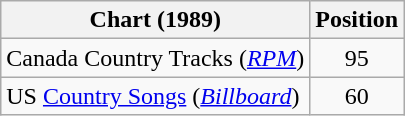<table class="wikitable sortable">
<tr>
<th scope="col">Chart (1989)</th>
<th scope="col">Position</th>
</tr>
<tr>
<td>Canada Country Tracks (<em><a href='#'>RPM</a></em>)</td>
<td align="center">95</td>
</tr>
<tr>
<td>US <a href='#'>Country Songs</a> (<em><a href='#'>Billboard</a></em>)</td>
<td align="center">60</td>
</tr>
</table>
